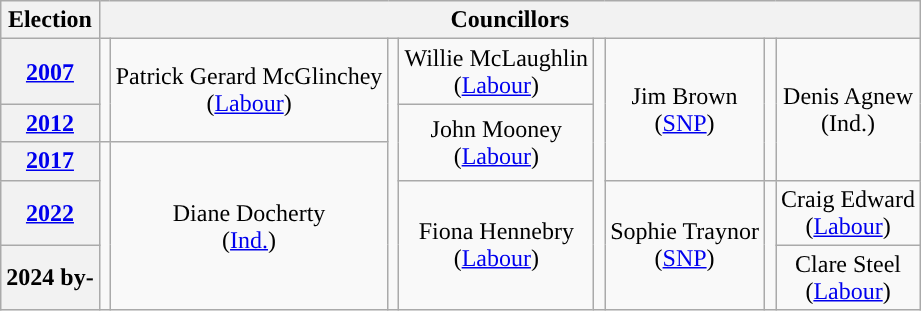<table class="wikitable" style="text-align:center">
<tr>
<th>Election</th>
<th colspan=8>Councillors</th>
</tr>
<tr>
<th><a href='#'>2007</a></th>
<td rowspan=2; style="background-color: "></td>
<td rowspan=2>Patrick Gerard McGlinchey<br>(<a href='#'>Labour</a>)</td>
<td rowspan=5; style="background-color: "></td>
<td rowspan=1>Willie McLaughlin<br>(<a href='#'>Labour</a>)</td>
<td rowspan=5; style="background-color: "></td>
<td rowspan=3>Jim Brown<br>(<a href='#'>SNP</a>)</td>
<td rowspan=3; style="background-color: "></td>
<td rowspan=3>Denis Agnew<br>(Ind.)</td>
</tr>
<tr>
<th><a href='#'>2012</a></th>
<td rowspan=2>John Mooney<br>(<a href='#'>Labour</a>)</td>
</tr>
<tr>
<th><a href='#'>2017</a></th>
<td rowspan=3; style="background-color: "></td>
<td rowspan=3>Diane Docherty<br>(<a href='#'>Ind.</a>)</td>
</tr>
<tr>
<th><a href='#'>2022</a></th>
<td rowspan=2>Fiona Hennebry<br>(<a href='#'>Labour</a>)</td>
<td rowspan=2>Sophie Traynor<br>(<a href='#'>SNP</a>)</td>
<td rowspan=2; style="background-color: "></td>
<td rowspan=1>Craig Edward<br>(<a href='#'>Labour</a>)</td>
</tr>
<tr>
<th>2024 by-</th>
<td rowspan=1>Clare Steel<br>(<a href='#'>Labour</a>)</td>
</tr>
</table>
